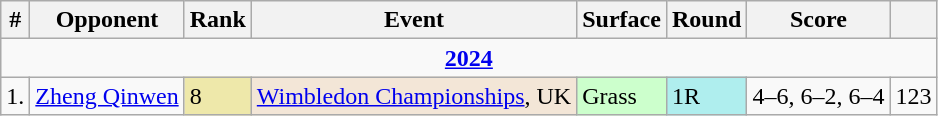<table class="wikitable sortable">
<tr>
<th>#</th>
<th>Opponent</th>
<th>Rank</th>
<th>Event</th>
<th>Surface</th>
<th>Round</th>
<th class="unsortable">Score</th>
<th></th>
</tr>
<tr>
<td colspan="8" align=center><strong><a href='#'>2024</a></strong></td>
</tr>
<tr>
<td>1.</td>
<td> <a href='#'>Zheng Qinwen</a></td>
<td bgcolor="#eee8aa">8</td>
<td bgcolor="#f3e6d7"><a href='#'>Wimbledon Championships</a>, UK</td>
<td bgcolor=ccffcc>Grass</td>
<td bgcolor="afeeee">1R</td>
<td>4–6, 6–2, 6–4</td>
<td>123</td>
</tr>
</table>
